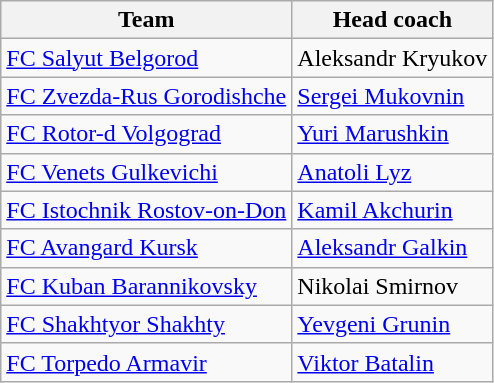<table class="wikitable" style="float:left; margin-right:1em">
<tr>
<th>Team</th>
<th>Head coach</th>
</tr>
<tr>
<td><a href='#'>FC Salyut Belgorod</a></td>
<td>Aleksandr Kryukov</td>
</tr>
<tr>
<td><a href='#'>FC Zvezda-Rus Gorodishche</a></td>
<td><a href='#'>Sergei Mukovnin</a></td>
</tr>
<tr>
<td><a href='#'>FC Rotor-d Volgograd</a></td>
<td><a href='#'>Yuri Marushkin</a></td>
</tr>
<tr>
<td><a href='#'>FC Venets Gulkevichi</a></td>
<td><a href='#'>Anatoli Lyz</a></td>
</tr>
<tr>
<td><a href='#'>FC Istochnik Rostov-on-Don</a></td>
<td><a href='#'>Kamil Akchurin</a></td>
</tr>
<tr>
<td><a href='#'>FC Avangard Kursk</a></td>
<td><a href='#'>Aleksandr Galkin</a></td>
</tr>
<tr>
<td><a href='#'>FC Kuban Barannikovsky</a></td>
<td>Nikolai Smirnov</td>
</tr>
<tr>
<td><a href='#'>FC Shakhtyor Shakhty</a></td>
<td><a href='#'>Yevgeni Grunin</a></td>
</tr>
<tr>
<td><a href='#'>FC Torpedo Armavir</a></td>
<td><a href='#'>Viktor Batalin</a></td>
</tr>
</table>
